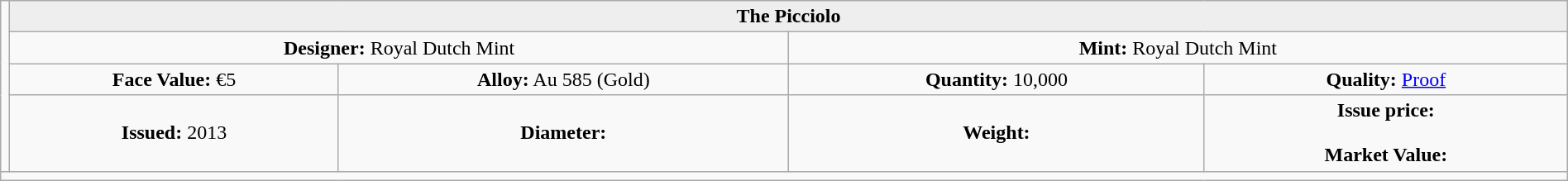<table class="wikitable" width=100%>
<tr>
<td rowspan=4 width="330px" nowrap align=center></td>
<th colspan="4" align=center style="background:#eeeeee;">The Picciolo</th>
</tr>
<tr>
<td colspan="2" width="50%" align=center><strong>Designer:</strong> Royal Dutch Mint</td>
<td colspan="2" width="50%" align=center><strong>Mint:</strong> Royal Dutch Mint</td>
</tr>
<tr>
<td align=center><strong>Face Value:</strong> €5</td>
<td align=center><strong>Alloy:</strong> Au 585 (Gold)</td>
<td align=center><strong>Quantity:</strong> 10,000</td>
<td align=center><strong>Quality:</strong> <a href='#'>Proof</a></td>
</tr>
<tr>
<td align=center><strong>Issued:</strong> 2013</td>
<td align=center><strong>Diameter:</strong> </td>
<td align=center><strong>Weight:</strong> </td>
<td align=center><strong>Issue price:</strong><br><br>
<strong>Market Value:</strong></td>
</tr>
<tr>
<td colspan="5" align=left></td>
</tr>
</table>
